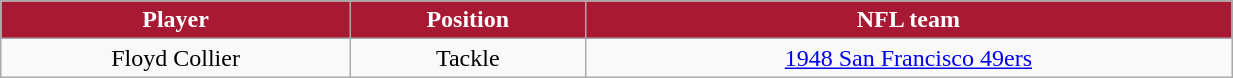<table class="wikitable" width="65%">
<tr align="center" style="background:#A81933;color:#FFFFFF;">
<td><strong>Player</strong></td>
<td><strong>Position</strong></td>
<td><strong>NFL team</strong></td>
</tr>
<tr align="center" bgcolor="">
<td>Floyd Collier</td>
<td>Tackle</td>
<td><a href='#'>1948 San Francisco 49ers</a></td>
</tr>
</table>
